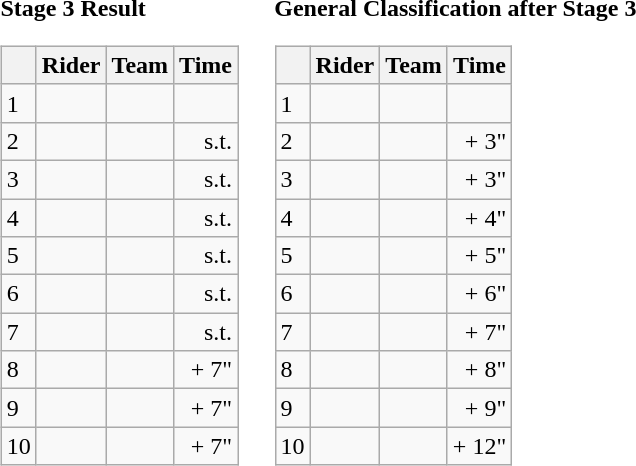<table>
<tr>
<td><strong>Stage 3 Result</strong><br><table class="wikitable">
<tr>
<th></th>
<th>Rider</th>
<th>Team</th>
<th>Time</th>
</tr>
<tr>
<td>1</td>
<td></td>
<td></td>
<td align="right"></td>
</tr>
<tr>
<td>2</td>
<td></td>
<td></td>
<td align="right">s.t.</td>
</tr>
<tr>
<td>3</td>
<td></td>
<td></td>
<td align="right">s.t.</td>
</tr>
<tr>
<td>4</td>
<td></td>
<td></td>
<td align="right">s.t.</td>
</tr>
<tr>
<td>5</td>
<td></td>
<td></td>
<td align="right">s.t.</td>
</tr>
<tr>
<td>6</td>
<td></td>
<td></td>
<td align="right">s.t.</td>
</tr>
<tr>
<td>7</td>
<td></td>
<td></td>
<td align="right">s.t.</td>
</tr>
<tr>
<td>8</td>
<td></td>
<td></td>
<td align="right">+ 7"</td>
</tr>
<tr>
<td>9</td>
<td></td>
<td></td>
<td align="right">+ 7"</td>
</tr>
<tr>
<td>10</td>
<td></td>
<td></td>
<td align="right">+ 7"</td>
</tr>
</table>
</td>
<td></td>
<td><strong>General Classification after Stage 3</strong><br><table class="wikitable">
<tr>
<th></th>
<th>Rider</th>
<th>Team</th>
<th>Time</th>
</tr>
<tr>
<td>1</td>
<td> </td>
<td></td>
<td align="right"></td>
</tr>
<tr>
<td>2</td>
<td></td>
<td></td>
<td align="right">+ 3"</td>
</tr>
<tr>
<td>3</td>
<td></td>
<td></td>
<td align="right">+ 3"</td>
</tr>
<tr>
<td>4</td>
<td></td>
<td></td>
<td align="right">+ 4"</td>
</tr>
<tr>
<td>5</td>
<td></td>
<td></td>
<td align="right">+ 5"</td>
</tr>
<tr>
<td>6</td>
<td></td>
<td></td>
<td align="right">+ 6"</td>
</tr>
<tr>
<td>7</td>
<td></td>
<td></td>
<td align="right">+ 7"</td>
</tr>
<tr>
<td>8</td>
<td></td>
<td></td>
<td align="right">+ 8"</td>
</tr>
<tr>
<td>9</td>
<td></td>
<td></td>
<td align="right">+ 9"</td>
</tr>
<tr>
<td>10</td>
<td></td>
<td></td>
<td align="right">+ 12"</td>
</tr>
</table>
</td>
</tr>
</table>
